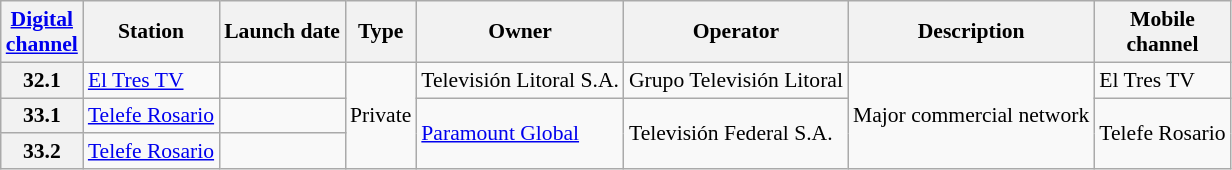<table class="wikitable sortable" style="font-size: 90%;">
<tr>
<th><a href='#'>Digital<br>channel</a></th>
<th>Station</th>
<th>Launch date</th>
<th>Type</th>
<th>Owner</th>
<th>Operator</th>
<th>Description</th>
<th>Mobile<br>channel</th>
</tr>
<tr>
<th>32.1</th>
<td><a href='#'>El Tres TV</a> </td>
<td></td>
<td rowspan="3">Private</td>
<td>Televisión Litoral S.A.</td>
<td>Grupo Televisión Litoral</td>
<td rowspan="3">Major commercial network</td>
<td>El Tres TV</td>
</tr>
<tr>
<th>33.1</th>
<td><a href='#'>Telefe Rosario</a> </td>
<td></td>
<td rowspan="2"><a href='#'>Paramount Global</a></td>
<td rowspan="2">Televisión Federal S.A.</td>
<td rowspan="2">Telefe Rosario</td>
</tr>
<tr>
<th>33.2</th>
<td><a href='#'>Telefe Rosario</a> </td>
<td></td>
</tr>
</table>
